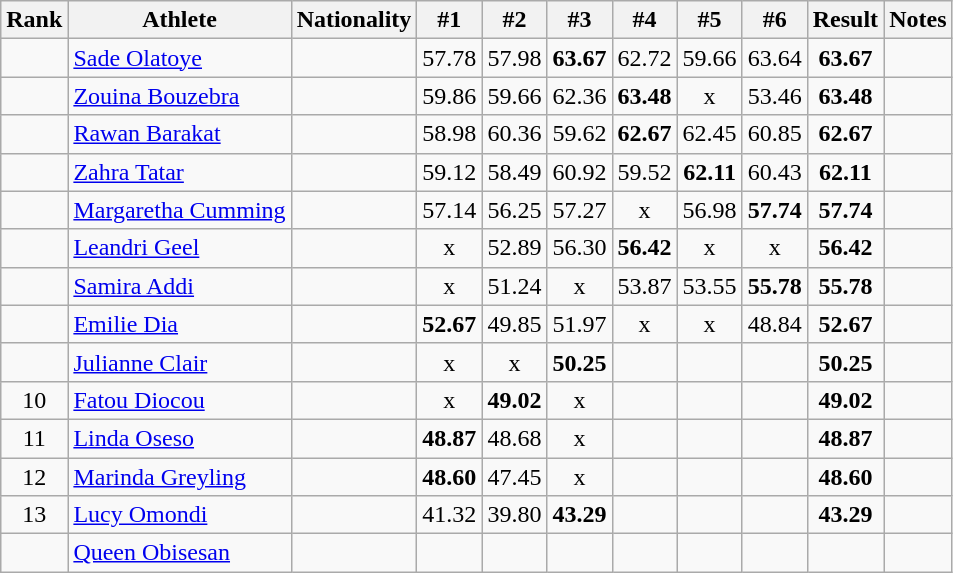<table class="wikitable sortable" style="text-align:center">
<tr>
<th>Rank</th>
<th>Athlete</th>
<th>Nationality</th>
<th>#1</th>
<th>#2</th>
<th>#3</th>
<th>#4</th>
<th>#5</th>
<th>#6</th>
<th>Result</th>
<th>Notes</th>
</tr>
<tr>
<td></td>
<td align="left"><a href='#'>Sade Olatoye</a></td>
<td align=left></td>
<td>57.78</td>
<td>57.98</td>
<td><strong>63.67</strong></td>
<td>62.72</td>
<td>59.66</td>
<td>63.64</td>
<td><strong>63.67</strong></td>
<td></td>
</tr>
<tr>
<td></td>
<td align="left"><a href='#'>Zouina Bouzebra</a></td>
<td align=left></td>
<td>59.86</td>
<td>59.66</td>
<td>62.36</td>
<td><strong>63.48</strong></td>
<td>x</td>
<td>53.46</td>
<td><strong>63.48</strong></td>
<td></td>
</tr>
<tr>
<td></td>
<td align="left"><a href='#'>Rawan Barakat</a></td>
<td align=left></td>
<td>58.98</td>
<td>60.36</td>
<td>59.62</td>
<td><strong>62.67</strong></td>
<td>62.45</td>
<td>60.85</td>
<td><strong>62.67</strong></td>
<td></td>
</tr>
<tr>
<td></td>
<td align="left"><a href='#'>Zahra Tatar</a></td>
<td align=left></td>
<td>59.12</td>
<td>58.49</td>
<td>60.92</td>
<td>59.52</td>
<td><strong>62.11</strong></td>
<td>60.43</td>
<td><strong>62.11</strong></td>
<td></td>
</tr>
<tr>
<td></td>
<td align="left"><a href='#'>Margaretha Cumming</a></td>
<td align=left></td>
<td>57.14</td>
<td>56.25</td>
<td>57.27</td>
<td>x</td>
<td>56.98</td>
<td><strong>57.74</strong></td>
<td><strong>57.74</strong></td>
<td></td>
</tr>
<tr>
<td></td>
<td align="left"><a href='#'>Leandri Geel</a></td>
<td align=left></td>
<td>x</td>
<td>52.89</td>
<td>56.30</td>
<td><strong>56.42</strong></td>
<td>x</td>
<td>x</td>
<td><strong>56.42</strong></td>
<td></td>
</tr>
<tr>
<td></td>
<td align="left"><a href='#'>Samira Addi</a></td>
<td align=left></td>
<td>x</td>
<td>51.24</td>
<td>x</td>
<td>53.87</td>
<td>53.55</td>
<td><strong>55.78</strong></td>
<td><strong>55.78</strong></td>
<td></td>
</tr>
<tr>
<td></td>
<td align="left"><a href='#'>Emilie Dia</a></td>
<td align=left></td>
<td><strong>52.67</strong></td>
<td>49.85</td>
<td>51.97</td>
<td>x</td>
<td>x</td>
<td>48.84</td>
<td><strong>52.67</strong></td>
<td></td>
</tr>
<tr>
<td></td>
<td align="left"><a href='#'>Julianne Clair</a></td>
<td align=left></td>
<td>x</td>
<td>x</td>
<td><strong>50.25</strong></td>
<td></td>
<td></td>
<td></td>
<td><strong>50.25</strong></td>
<td></td>
</tr>
<tr>
<td>10</td>
<td align="left"><a href='#'>Fatou Diocou</a></td>
<td align=left></td>
<td>x</td>
<td><strong>49.02</strong></td>
<td>x</td>
<td></td>
<td></td>
<td></td>
<td><strong>49.02</strong></td>
<td></td>
</tr>
<tr>
<td>11</td>
<td align="left"><a href='#'>Linda Oseso</a></td>
<td align=left></td>
<td><strong>48.87</strong></td>
<td>48.68</td>
<td>x</td>
<td></td>
<td></td>
<td></td>
<td><strong>48.87</strong></td>
<td></td>
</tr>
<tr>
<td>12</td>
<td align="left"><a href='#'>Marinda Greyling</a></td>
<td align=left></td>
<td><strong>48.60</strong></td>
<td>47.45</td>
<td>x</td>
<td></td>
<td></td>
<td></td>
<td><strong>48.60</strong></td>
<td></td>
</tr>
<tr>
<td>13</td>
<td align="left"><a href='#'>Lucy Omondi</a></td>
<td align=left></td>
<td>41.32</td>
<td>39.80</td>
<td><strong>43.29</strong></td>
<td></td>
<td></td>
<td></td>
<td><strong>43.29</strong></td>
<td></td>
</tr>
<tr>
<td></td>
<td align="left"><a href='#'>Queen Obisesan</a></td>
<td align=left></td>
<td></td>
<td></td>
<td></td>
<td></td>
<td></td>
<td></td>
<td><strong></strong></td>
<td></td>
</tr>
</table>
